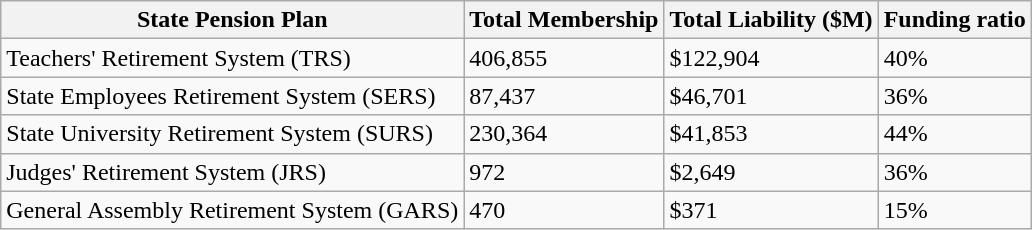<table class="wikitable">
<tr>
<th>State Pension Plan</th>
<th>Total Membership</th>
<th>Total Liability ($M)</th>
<th>Funding ratio</th>
</tr>
<tr>
<td>Teachers' Retirement System (TRS)</td>
<td>406,855</td>
<td>$122,904</td>
<td>40%</td>
</tr>
<tr>
<td>State Employees Retirement System (SERS)</td>
<td>87,437</td>
<td>$46,701</td>
<td>36%</td>
</tr>
<tr>
<td>State University Retirement System (SURS)</td>
<td>230,364</td>
<td>$41,853</td>
<td>44%</td>
</tr>
<tr>
<td>Judges' Retirement System (JRS)</td>
<td>972</td>
<td>$2,649</td>
<td>36%</td>
</tr>
<tr>
<td>General Assembly Retirement System (GARS)</td>
<td>470</td>
<td>$371</td>
<td>15%</td>
</tr>
</table>
